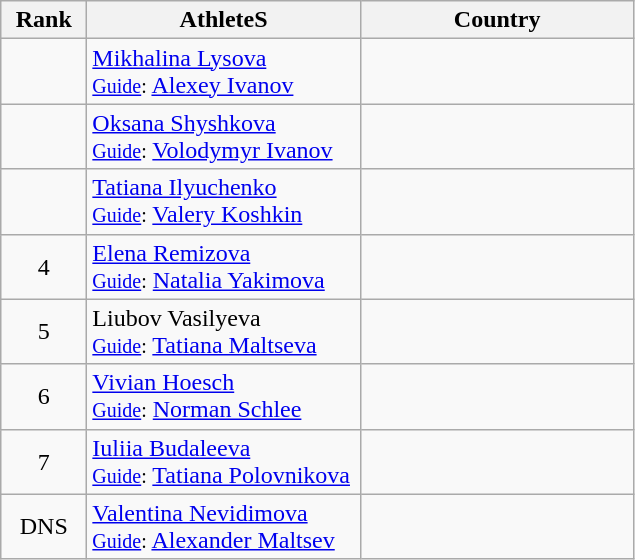<table class="wikitable" style="text-align: center">
<tr>
<th width=50>Rank</th>
<th width=175>AthleteS</th>
<th width=175>Country</th>
</tr>
<tr>
<td></td>
<td align=left><a href='#'>Mikhalina Lysova</a><br><small><a href='#'>Guide</a>:</small> <a href='#'>Alexey Ivanov</a></td>
<td align=left></td>
</tr>
<tr>
<td></td>
<td align=left><a href='#'>Oksana Shyshkova</a><br><small><a href='#'>Guide</a>:</small> <a href='#'>Volodymyr Ivanov</a></td>
<td align=left></td>
</tr>
<tr>
<td></td>
<td align=left><a href='#'>Tatiana Ilyuchenko</a><br><small><a href='#'>Guide</a>:</small> <a href='#'>Valery Koshkin</a></td>
<td align=left></td>
</tr>
<tr>
<td>4</td>
<td align=left><a href='#'>Elena Remizova</a><br><small><a href='#'>Guide</a>:</small> <a href='#'>Natalia Yakimova</a></td>
<td align=left></td>
</tr>
<tr>
<td>5</td>
<td align=left>Liubov Vasilyeva<br><small><a href='#'>Guide</a>:</small> <a href='#'>Tatiana Maltseva</a></td>
<td align=left></td>
</tr>
<tr>
<td>6</td>
<td align=left><a href='#'>Vivian Hoesch</a><br><small><a href='#'>Guide</a>:</small> <a href='#'>Norman Schlee</a></td>
<td align=left></td>
</tr>
<tr>
<td>7</td>
<td align=left><a href='#'>Iuliia Budaleeva</a><br><small><a href='#'>Guide</a>:</small> <a href='#'>Tatiana Polovnikova</a></td>
<td align=left></td>
</tr>
<tr>
<td>DNS</td>
<td align=left><a href='#'>Valentina Nevidimova</a><br><small><a href='#'>Guide</a>:</small> <a href='#'>Alexander Maltsev</a></td>
<td align=left></td>
</tr>
</table>
